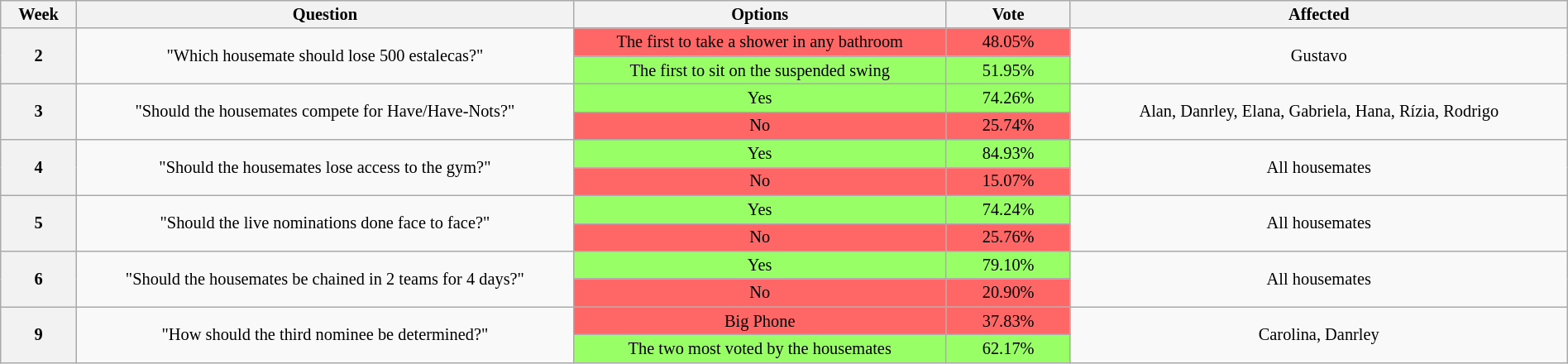<table class="wikitable" style="text-align:center; font-size:85%; width:100%;">
<tr>
<th width="03.0%">Week</th>
<th width="20.0%">Question</th>
<th width="15.0%">Options</th>
<th width="05.0%">Vote</th>
<th width="20.0%">Affected</th>
</tr>
<tr>
<th rowspan=2>2</th>
<td rowspan=2>"Which housemate should lose 500 estalecas?"</td>
<td bgcolor=FF6666>The first to take a shower in any bathroom</td>
<td bgcolor=FF6666>48.05%</td>
<td rowspan=2>Gustavo</td>
</tr>
<tr>
<td bgcolor=99FF66>The first to sit on the suspended swing</td>
<td bgcolor=99FF66>51.95%</td>
</tr>
<tr>
<th rowspan=2>3</th>
<td rowspan=2>"Should the housemates compete for Have/Have-Nots?"</td>
<td bgcolor=99FF66>Yes</td>
<td bgcolor=99FF66>74.26%</td>
<td rowspan=2>Alan, Danrley, Elana, Gabriela, Hana, Rízia, Rodrigo</td>
</tr>
<tr>
<td bgcolor=FF6666>No</td>
<td bgcolor=FF6666>25.74%</td>
</tr>
<tr>
<th rowspan=2>4</th>
<td rowspan=2>"Should the housemates lose access to the gym?"</td>
<td bgcolor=99FF66>Yes</td>
<td bgcolor=99FF66>84.93%</td>
<td rowspan=2>All housemates</td>
</tr>
<tr>
<td bgcolor=FF6666>No</td>
<td bgcolor=FF6666>15.07%</td>
</tr>
<tr>
<th rowspan=2>5</th>
<td rowspan=2>"Should the live nominations done face to face?"</td>
<td bgcolor=99FF66>Yes</td>
<td bgcolor=99FF66>74.24%</td>
<td rowspan=2>All housemates</td>
</tr>
<tr>
<td bgcolor=FF6666>No</td>
<td bgcolor=FF6666>25.76%</td>
</tr>
<tr>
<th rowspan=2>6</th>
<td rowspan=2>"Should the housemates be chained in 2 teams for 4 days?"</td>
<td bgcolor=99FF66>Yes</td>
<td bgcolor=99FF66>79.10%</td>
<td rowspan=2>All housemates</td>
</tr>
<tr>
<td bgcolor=FF6666>No</td>
<td bgcolor=FF6666>20.90%</td>
</tr>
<tr>
<th rowspan=2>9</th>
<td rowspan=2>"How should the third nominee be determined?"</td>
<td bgcolor=FF6666>Big Phone</td>
<td bgcolor=FF6666>37.83%</td>
<td rowspan=2>Carolina, Danrley </td>
</tr>
<tr>
<td bgcolor=99FF66>The two most voted by the housemates</td>
<td bgcolor=99FF66>62.17%</td>
</tr>
</table>
